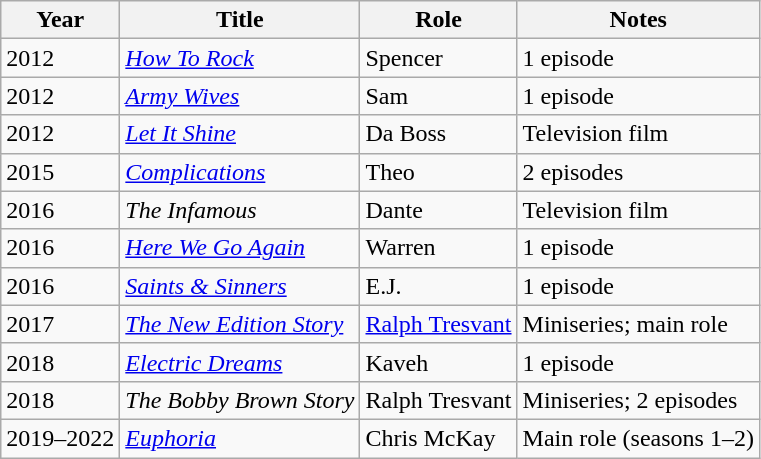<table class="wikitable">
<tr>
<th>Year</th>
<th>Title</th>
<th>Role</th>
<th>Notes</th>
</tr>
<tr>
<td>2012</td>
<td><a href='#'><em>How To Rock</em></a></td>
<td>Spencer</td>
<td>1 episode</td>
</tr>
<tr>
<td>2012</td>
<td><em><a href='#'>Army Wives</a></em></td>
<td>Sam</td>
<td>1 episode</td>
</tr>
<tr>
<td>2012</td>
<td><a href='#'><em>Let It Shine</em></a></td>
<td>Da Boss</td>
<td>Television film</td>
</tr>
<tr>
<td>2015</td>
<td><a href='#'><em>Complications</em></a></td>
<td>Theo</td>
<td>2 episodes</td>
</tr>
<tr>
<td>2016</td>
<td><em>The Infamous</em></td>
<td>Dante</td>
<td>Television film</td>
</tr>
<tr>
<td>2016</td>
<td><em><a href='#'>Here We Go Again</a></em></td>
<td>Warren</td>
<td>1 episode</td>
</tr>
<tr>
<td>2016</td>
<td><a href='#'><em>Saints & Sinners</em></a></td>
<td>E.J.</td>
<td>1 episode</td>
</tr>
<tr>
<td>2017</td>
<td><em><a href='#'>The New Edition Story</a></em></td>
<td><a href='#'>Ralph Tresvant</a></td>
<td>Miniseries; main role</td>
</tr>
<tr>
<td>2018</td>
<td><em><a href='#'>Electric Dreams</a></em></td>
<td>Kaveh</td>
<td>1 episode</td>
</tr>
<tr>
<td>2018</td>
<td><em>The Bobby Brown Story</em></td>
<td>Ralph Tresvant</td>
<td>Miniseries; 2 episodes</td>
</tr>
<tr>
<td>2019–2022</td>
<td><em><a href='#'>Euphoria</a></em></td>
<td>Chris McKay</td>
<td>Main role (seasons 1–2)</td>
</tr>
</table>
